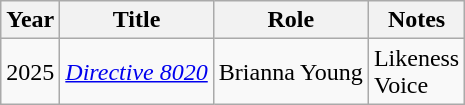<table class="wikitable sortable">
<tr>
<th>Year</th>
<th>Title</th>
<th>Role</th>
<th class="unsortable">Notes</th>
</tr>
<tr>
<td>2025</td>
<td><em><a href='#'>Directive 8020</a></em></td>
<td>Brianna Young</td>
<td>Likeness<br>Voice</td>
</tr>
</table>
